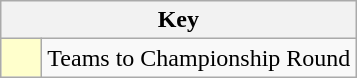<table class="wikitable" style="text-align: center;">
<tr>
<th colspan=2>Key</th>
</tr>
<tr>
<td style="background:#ffffcc; width:20px;"></td>
<td align=left>Teams to Championship Round</td>
</tr>
</table>
